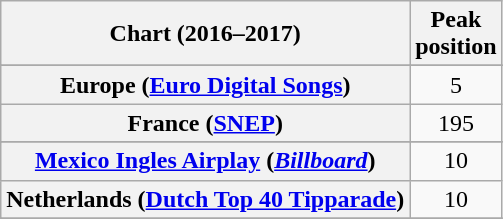<table class="wikitable sortable plainrowheaders" style="text-align:center">
<tr>
<th scope="col">Chart (2016–2017)</th>
<th scope="col">Peak<br>position</th>
</tr>
<tr>
</tr>
<tr>
</tr>
<tr>
</tr>
<tr>
</tr>
<tr>
</tr>
<tr>
<th scope="row">Europe (<a href='#'>Euro Digital Songs</a>)</th>
<td>5</td>
</tr>
<tr>
<th scope="row">France (<a href='#'>SNEP</a>)</th>
<td>195</td>
</tr>
<tr>
</tr>
<tr>
</tr>
<tr>
<th scope="row"><a href='#'>Mexico Ingles Airplay</a> (<em><a href='#'>Billboard</a></em>)</th>
<td>10</td>
</tr>
<tr>
<th scope="row">Netherlands (<a href='#'>Dutch Top 40 Tipparade</a>)</th>
<td>10</td>
</tr>
<tr>
</tr>
<tr>
</tr>
<tr>
</tr>
<tr>
</tr>
<tr>
</tr>
<tr>
</tr>
<tr>
</tr>
</table>
